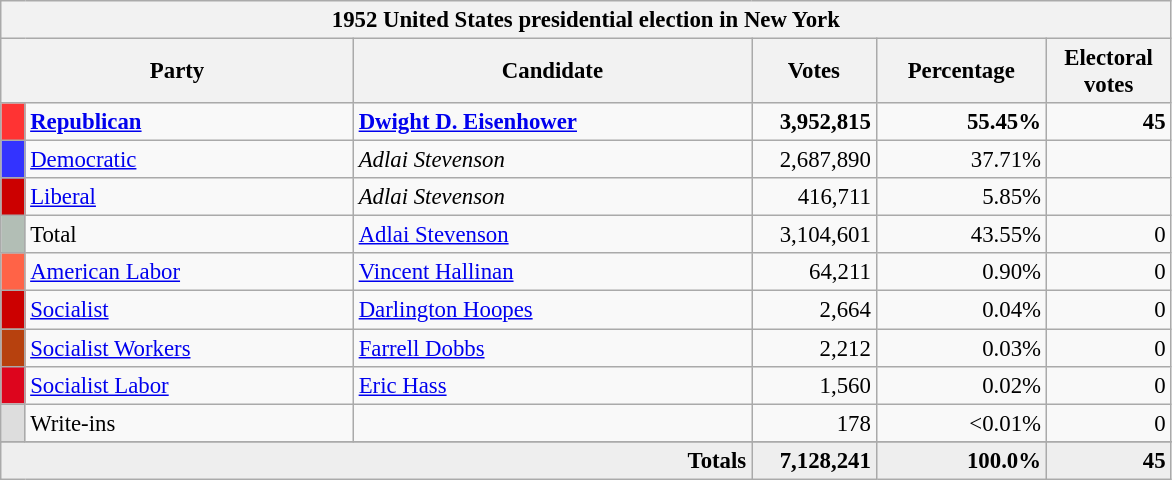<table class="wikitable" style="font-size: 95%;">
<tr>
<th colspan="6">1952 United States presidential election in New York</th>
</tr>
<tr>
<th colspan="2" style="width: 15em">Party</th>
<th style="width: 17em">Candidate</th>
<th style="width: 5em">Votes</th>
<th style="width: 7em">Percentage</th>
<th style="width: 5em">Electoral votes</th>
</tr>
<tr>
<th style="background-color:#FF3333; width: 3px"></th>
<td style="width: 130px"><strong><a href='#'>Republican</a></strong></td>
<td><strong><a href='#'>Dwight D. Eisenhower</a></strong></td>
<td align="right"><strong>3,952,815</strong></td>
<td align="right"><strong>55.45%</strong></td>
<td align="right"><strong>45</strong></td>
</tr>
<tr>
<th style="background-color:#3333FF; width: 3px"></th>
<td style="width: 130px"><a href='#'>Democratic</a></td>
<td><em>Adlai Stevenson</em></td>
<td align="right">2,687,890</td>
<td align="right">37.71%</td>
<td align="right"></td>
</tr>
<tr>
<th style="background-color:#CC0000; width: 3px"></th>
<td style="width: 130px"><a href='#'>Liberal</a></td>
<td><em>Adlai Stevenson</em></td>
<td align="right">416,711</td>
<td align="right">5.85%</td>
<td align="right"></td>
</tr>
<tr>
<th style="background-color:#B2BEB5; width: 3px"></th>
<td style="width: 130px">Total</td>
<td><a href='#'>Adlai Stevenson</a></td>
<td align="right">3,104,601</td>
<td align="right">43.55%</td>
<td align="right">0</td>
</tr>
<tr>
<th style="background-color:#FF6347; width: 3px"></th>
<td style="width: 130px"><a href='#'>American Labor</a></td>
<td><a href='#'>Vincent Hallinan</a></td>
<td align="right">64,211</td>
<td align="right">0.90%</td>
<td align="right">0</td>
</tr>
<tr>
<th style="background-color:#CC0000; width: 3px"></th>
<td style="width: 130px"><a href='#'>Socialist</a></td>
<td><a href='#'>Darlington Hoopes</a></td>
<td align="right">2,664</td>
<td align="right">0.04%</td>
<td align="right">0</td>
</tr>
<tr>
<th style="background-color:#B7410E; width: 3px"></th>
<td style="width: 130px"><a href='#'>Socialist Workers</a></td>
<td><a href='#'>Farrell Dobbs</a></td>
<td align="right">2,212</td>
<td align="right">0.03%</td>
<td align="right">0</td>
</tr>
<tr>
<th style="background-color:#DD051D; width: 3px"></th>
<td style="width: 130px"><a href='#'>Socialist Labor</a></td>
<td><a href='#'>Eric Hass</a></td>
<td align="right">1,560</td>
<td align="right">0.02%</td>
<td align="right">0</td>
</tr>
<tr>
<th style="background-color:#DDDDDD; width: 3px"></th>
<td style="width: 130px">Write-ins</td>
<td></td>
<td align="right">178</td>
<td align="right"><0.01%</td>
<td align="right">0</td>
</tr>
<tr>
</tr>
<tr bgcolor="#EEEEEE">
<td colspan="3" align="right"><strong>Totals</strong></td>
<td align="right"><strong>7,128,241</strong></td>
<td align="right"><strong>100.0%</strong></td>
<td align="right"><strong>45</strong></td>
</tr>
</table>
